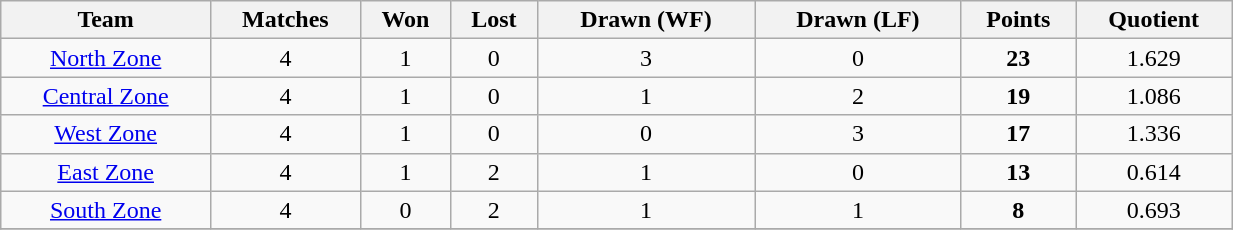<table class="wikitable sortable" style="text-align: center; width:65%">
<tr>
<th>Team</th>
<th>Matches</th>
<th>Won</th>
<th>Lost</th>
<th>Drawn (WF)</th>
<th>Drawn (LF)</th>
<th>Points</th>
<th>Quotient</th>
</tr>
<tr -bgcolor="#ccffcc">
<td><a href='#'>North Zone</a></td>
<td>4</td>
<td>1</td>
<td>0</td>
<td>3</td>
<td>0</td>
<td><strong>23</strong></td>
<td>1.629</td>
</tr>
<tr>
<td><a href='#'>Central Zone</a></td>
<td>4</td>
<td>1</td>
<td>0</td>
<td>1</td>
<td>2</td>
<td><strong>19</strong></td>
<td>1.086</td>
</tr>
<tr>
<td><a href='#'>West Zone</a></td>
<td>4</td>
<td>1</td>
<td>0</td>
<td>0</td>
<td>3</td>
<td><strong>17</strong></td>
<td>1.336</td>
</tr>
<tr>
<td><a href='#'>East Zone</a></td>
<td>4</td>
<td>1</td>
<td>2</td>
<td>1</td>
<td>0</td>
<td><strong>13</strong></td>
<td>0.614</td>
</tr>
<tr>
<td><a href='#'>South Zone</a></td>
<td>4</td>
<td>0</td>
<td>2</td>
<td>1</td>
<td>1</td>
<td><strong>8</strong></td>
<td>0.693</td>
</tr>
<tr>
</tr>
</table>
